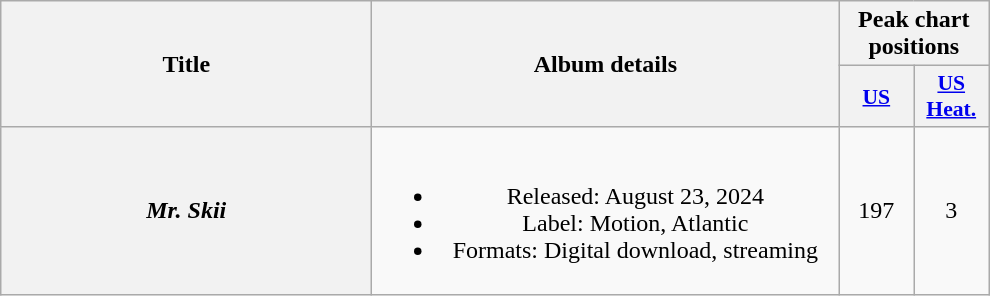<table class="wikitable plainrowheaders" style="text-align:center;">
<tr>
<th scope="col" rowspan="2" style="width:15em;">Title</th>
<th scope="col" rowspan="2" style="width:19em;">Album details</th>
<th scope="col" colspan="2">Peak chart positions</th>
</tr>
<tr>
<th scope="col" style="width:3em; font-size:90%"><a href='#'>US</a><br></th>
<th scope="col" style="width:3em; font-size:90%"><a href='#'>US Heat.</a><br></th>
</tr>
<tr>
<th scope="row"><em>Mr. Skii</em></th>
<td><br><ul><li>Released: August 23, 2024</li><li>Label: Motion, Atlantic</li><li>Formats: Digital download, streaming</li></ul></td>
<td>197</td>
<td>3</td>
</tr>
</table>
